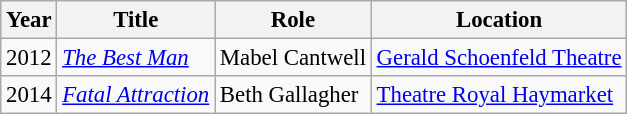<table class="wikitable sortable" style="font-size:95%">
<tr>
<th>Year</th>
<th>Title</th>
<th>Role</th>
<th>Location</th>
</tr>
<tr>
<td>2012</td>
<td><em><a href='#'>The Best Man</a></em></td>
<td>Mabel Cantwell</td>
<td Broadway><a href='#'>Gerald Schoenfeld Theatre</a></td>
</tr>
<tr>
<td>2014</td>
<td><em><a href='#'>Fatal Attraction</a></em></td>
<td>Beth Gallagher</td>
<td West End><a href='#'>Theatre Royal Haymarket</a></td>
</tr>
</table>
